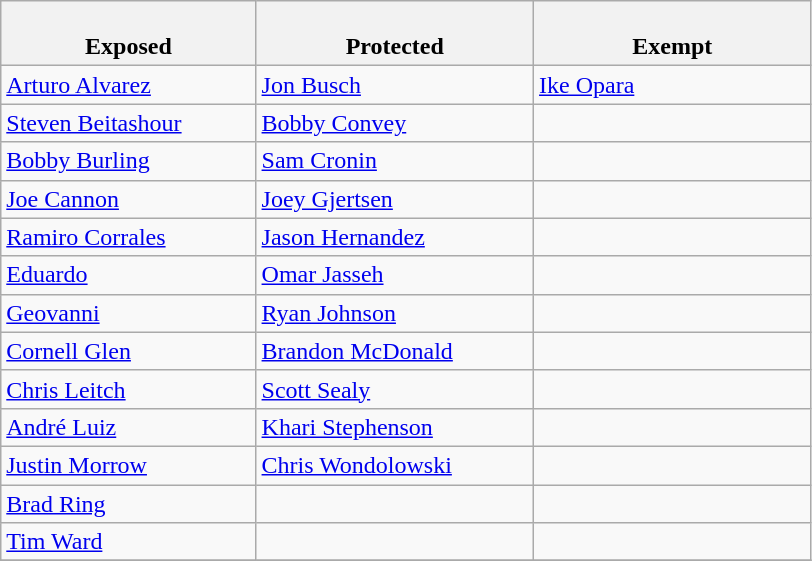<table class="wikitable">
<tr>
<th style="width:23%"><br>Exposed</th>
<th style="width:25%"><br>Protected</th>
<th style="width:25%"><br>Exempt</th>
</tr>
<tr>
<td><a href='#'>Arturo Alvarez</a></td>
<td><a href='#'>Jon Busch</a></td>
<td><a href='#'>Ike Opara</a></td>
</tr>
<tr>
<td><a href='#'>Steven Beitashour</a></td>
<td><a href='#'>Bobby Convey</a></td>
<td></td>
</tr>
<tr>
<td><a href='#'>Bobby Burling</a></td>
<td><a href='#'>Sam Cronin</a></td>
<td></td>
</tr>
<tr>
<td><a href='#'>Joe Cannon</a></td>
<td><a href='#'>Joey Gjertsen</a></td>
<td></td>
</tr>
<tr>
<td><a href='#'>Ramiro Corrales</a></td>
<td><a href='#'>Jason Hernandez</a></td>
<td></td>
</tr>
<tr>
<td><a href='#'>Eduardo</a></td>
<td><a href='#'>Omar Jasseh</a></td>
<td></td>
</tr>
<tr>
<td><a href='#'>Geovanni</a></td>
<td><a href='#'>Ryan Johnson</a></td>
<td></td>
</tr>
<tr>
<td><a href='#'>Cornell Glen</a></td>
<td><a href='#'>Brandon McDonald</a></td>
<td></td>
</tr>
<tr>
<td><a href='#'>Chris Leitch</a></td>
<td><a href='#'>Scott Sealy</a></td>
<td></td>
</tr>
<tr>
<td><a href='#'>André Luiz</a></td>
<td><a href='#'>Khari Stephenson</a></td>
<td></td>
</tr>
<tr>
<td><a href='#'>Justin Morrow</a></td>
<td><a href='#'>Chris Wondolowski</a></td>
<td></td>
</tr>
<tr>
<td><a href='#'>Brad Ring</a></td>
<td></td>
<td></td>
</tr>
<tr>
<td><a href='#'>Tim Ward</a></td>
<td></td>
<td></td>
</tr>
<tr>
</tr>
</table>
